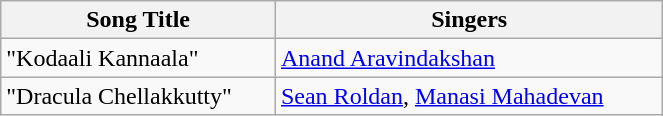<table class="wikitable" style="width:35%;">
<tr>
<th>Song Title</th>
<th>Singers</th>
</tr>
<tr>
<td>"Kodaali Kannaala"</td>
<td><a href='#'>Anand Aravindakshan</a></td>
</tr>
<tr>
<td>"Dracula Chellakkutty"</td>
<td><a href='#'>Sean Roldan</a>, <a href='#'>Manasi Mahadevan</a></td>
</tr>
</table>
